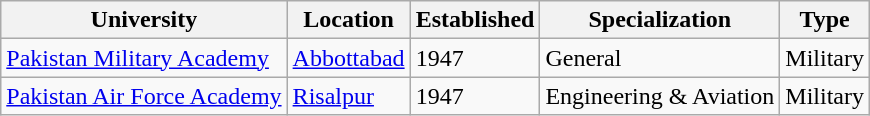<table class="wikitable sortable static-row-numbers static-row-header-hash">
<tr>
<th>University</th>
<th>Location</th>
<th>Established</th>
<th>Specialization</th>
<th>Type</th>
</tr>
<tr>
<td><a href='#'>Pakistan Military Academy</a></td>
<td><a href='#'>Abbottabad</a></td>
<td>1947</td>
<td>General</td>
<td>Military</td>
</tr>
<tr>
<td><a href='#'>Pakistan Air Force Academy</a></td>
<td><a href='#'>Risalpur</a></td>
<td>1947</td>
<td>Engineering & Aviation</td>
<td>Military</td>
</tr>
</table>
